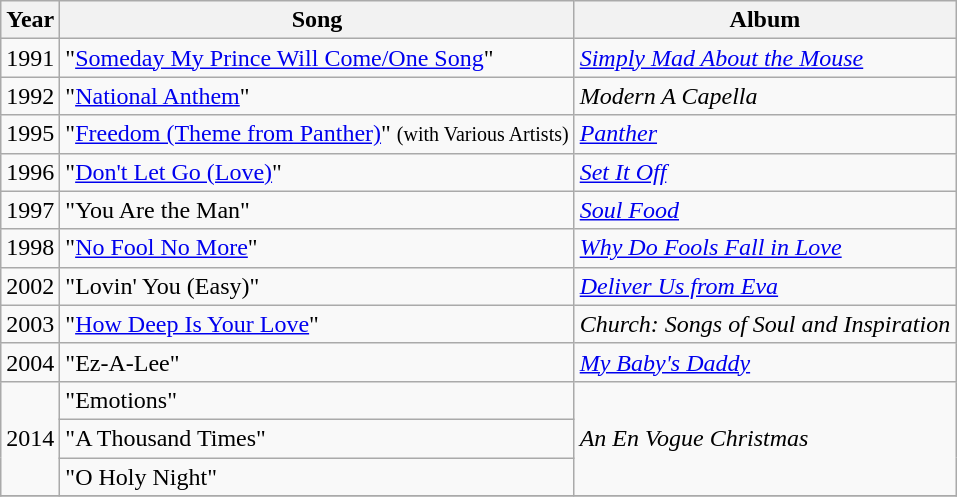<table class="wikitable">
<tr>
<th>Year</th>
<th>Song</th>
<th>Album</th>
</tr>
<tr>
<td>1991</td>
<td>"<a href='#'>Someday My Prince Will Come/One Song</a>"</td>
<td><em><a href='#'>Simply Mad About the Mouse</a></em></td>
</tr>
<tr>
<td>1992</td>
<td>"<a href='#'>National Anthem</a>"</td>
<td><em>Modern A Capella</em></td>
</tr>
<tr>
<td>1995</td>
<td>"<a href='#'>Freedom (Theme from Panther)</a>" <small>(with Various Artists)</small></td>
<td><em><a href='#'>Panther</a></em></td>
</tr>
<tr>
<td>1996</td>
<td>"<a href='#'>Don't Let Go (Love)</a>"</td>
<td><em><a href='#'>Set It Off</a></em></td>
</tr>
<tr>
<td>1997</td>
<td>"You Are the Man"</td>
<td><em><a href='#'>Soul Food</a></em></td>
</tr>
<tr>
<td>1998</td>
<td>"<a href='#'>No Fool No More</a>"</td>
<td><em><a href='#'>Why Do Fools Fall in Love</a></em></td>
</tr>
<tr>
<td>2002</td>
<td>"Lovin' You (Easy)"</td>
<td><em><a href='#'>Deliver Us from Eva</a></em></td>
</tr>
<tr>
<td>2003</td>
<td>"<a href='#'>How Deep Is Your Love</a>"</td>
<td><em>Church: Songs of Soul and Inspiration</em></td>
</tr>
<tr>
<td>2004</td>
<td>"Ez-A-Lee"</td>
<td><em><a href='#'>My Baby's Daddy</a></em></td>
</tr>
<tr>
<td rowspan="3">2014</td>
<td align="left">"Emotions"</td>
<td rowspan="3"><em>An En Vogue Christmas</em></td>
</tr>
<tr>
<td>"A Thousand Times"</td>
</tr>
<tr>
<td>"O Holy Night"</td>
</tr>
<tr>
</tr>
</table>
